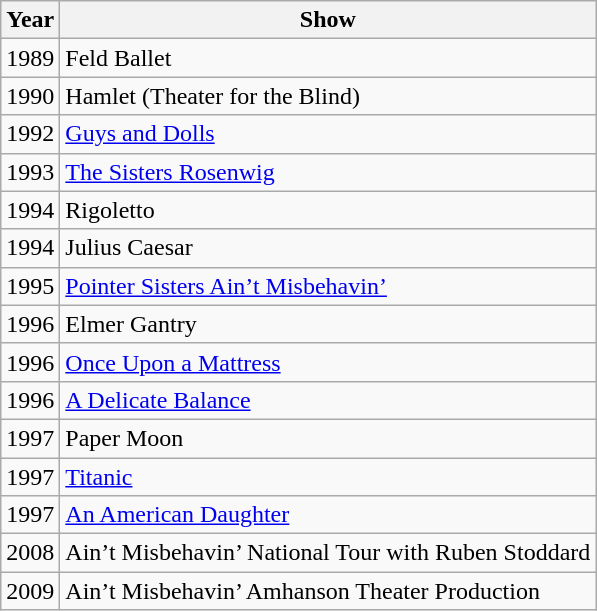<table class="wikitable">
<tr>
<th>Year</th>
<th>Show</th>
</tr>
<tr>
<td>1989</td>
<td>Feld Ballet</td>
</tr>
<tr>
<td>1990</td>
<td>Hamlet (Theater for the Blind)</td>
</tr>
<tr>
<td>1992</td>
<td><a href='#'>Guys and Dolls</a></td>
</tr>
<tr>
<td>1993</td>
<td><a href='#'>The Sisters Rosenwig</a></td>
</tr>
<tr>
<td>1994</td>
<td>Rigoletto</td>
</tr>
<tr>
<td>1994</td>
<td>Julius Caesar</td>
</tr>
<tr>
<td>1995</td>
<td><a href='#'>Pointer Sisters Ain’t Misbehavin’</a></td>
</tr>
<tr>
<td>1996</td>
<td>Elmer Gantry</td>
</tr>
<tr>
<td>1996</td>
<td><a href='#'>Once Upon a Mattress</a></td>
</tr>
<tr>
<td>1996</td>
<td><a href='#'>A Delicate Balance</a></td>
</tr>
<tr>
<td>1997</td>
<td>Paper Moon</td>
</tr>
<tr>
<td>1997</td>
<td><a href='#'>Titanic</a></td>
</tr>
<tr>
<td>1997</td>
<td><a href='#'>An American Daughter</a></td>
</tr>
<tr>
<td>2008</td>
<td>Ain’t Misbehavin’ National Tour with Ruben Stoddard</td>
</tr>
<tr>
<td>2009</td>
<td>Ain’t Misbehavin’ Amhanson Theater Production</td>
</tr>
</table>
